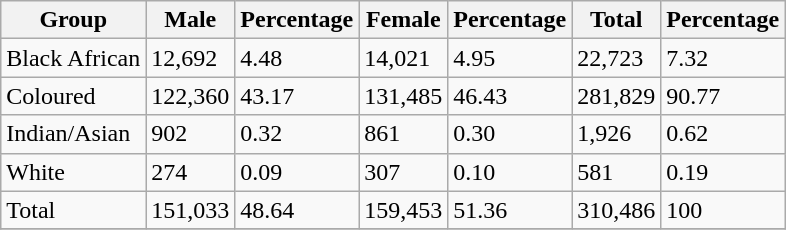<table class="wikitable">
<tr>
<th>Group</th>
<th>Male</th>
<th>Percentage</th>
<th>Female</th>
<th>Percentage</th>
<th>Total</th>
<th>Percentage</th>
</tr>
<tr>
<td>Black African</td>
<td>12,692</td>
<td>4.48</td>
<td>14,021</td>
<td>4.95</td>
<td>22,723</td>
<td>7.32</td>
</tr>
<tr>
<td>Coloured</td>
<td>122,360</td>
<td>43.17</td>
<td>131,485</td>
<td>46.43</td>
<td>281,829</td>
<td>90.77</td>
</tr>
<tr>
<td>Indian/Asian</td>
<td>902</td>
<td>0.32</td>
<td>861</td>
<td>0.30</td>
<td>1,926</td>
<td>0.62</td>
</tr>
<tr>
<td>White</td>
<td>274</td>
<td>0.09</td>
<td>307</td>
<td>0.10</td>
<td>581</td>
<td>0.19</td>
</tr>
<tr>
<td>Total</td>
<td>151,033</td>
<td>48.64</td>
<td>159,453</td>
<td>51.36</td>
<td>310,486</td>
<td>100</td>
</tr>
<tr>
</tr>
</table>
